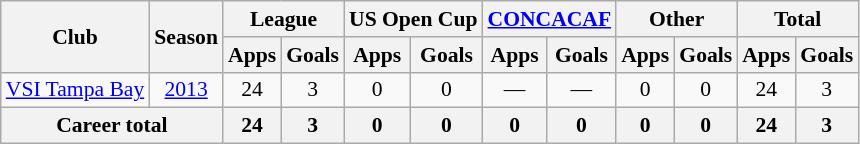<table class="wikitable" style="font-size:90%; text-align:center;">
<tr>
<th rowspan="2">Club</th>
<th rowspan="2">Season</th>
<th colspan="2">League</th>
<th colspan="2">US Open Cup</th>
<th colspan="2"><a href='#'>CONCACAF</a></th>
<th colspan="2">Other</th>
<th colspan="2">Total</th>
</tr>
<tr>
<th>Apps</th>
<th>Goals</th>
<th>Apps</th>
<th>Goals</th>
<th>Apps</th>
<th>Goals</th>
<th>Apps</th>
<th>Goals</th>
<th>Apps</th>
<th>Goals</th>
</tr>
<tr>
<td rowspan="1"><a href='#'>VSI Tampa Bay</a></td>
<td><a href='#'>2013</a></td>
<td>24</td>
<td>3</td>
<td>0</td>
<td>0</td>
<td>—</td>
<td>—</td>
<td>0</td>
<td>0</td>
<td>24</td>
<td>3</td>
</tr>
<tr>
<th colspan="2">Career total</th>
<th>24</th>
<th>3</th>
<th>0</th>
<th>0</th>
<th>0</th>
<th>0</th>
<th>0</th>
<th>0</th>
<th>24</th>
<th>3</th>
</tr>
</table>
